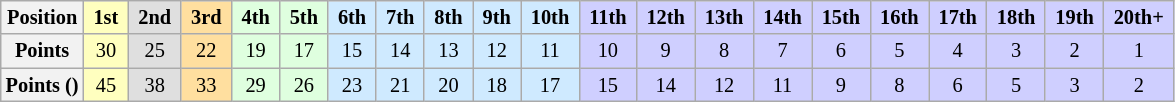<table class="wikitable" style="font-size:85%; text-align:center">
<tr>
<th>Position</th>
<td style="background:#FFFFBF;"> <strong>1st</strong> </td>
<td style="background:#DFDFDF;"> <strong>2nd</strong> </td>
<td style="background:#FFDF9F;"> <strong>3rd</strong> </td>
<td style="background:#DFFFDF;"> <strong>4th</strong> </td>
<td style="background:#DFFFDF;"> <strong>5th</strong> </td>
<td style="background:#CFEAFF;"> <strong>6th</strong> </td>
<td style="background:#CFEAFF;"> <strong>7th</strong> </td>
<td style="background:#CFEAFF;"> <strong>8th</strong> </td>
<td style="background:#CFEAFF;"> <strong>9th</strong> </td>
<td style="background:#CFEAFF;"> <strong>10th</strong> </td>
<td style="background:#CFCFFF;"> <strong>11th</strong> </td>
<td style="background:#CFCFFF;"> <strong>12th</strong> </td>
<td style="background:#CFCFFF;"> <strong>13th</strong> </td>
<td style="background:#CFCFFF;"> <strong>14th</strong> </td>
<td style="background:#CFCFFF;"> <strong>15th</strong> </td>
<td style="background:#CFCFFF;"> <strong>16th</strong> </td>
<td style="background:#CFCFFF;"> <strong>17th</strong> </td>
<td style="background:#CFCFFF;"> <strong>18th</strong> </td>
<td style="background:#CFCFFF;"> <strong>19th</strong> </td>
<td style="background:#CFCFFF;"> <strong>20th+</strong> </td>
</tr>
<tr>
<th>Points</th>
<td style="background:#FFFFBF;">30</td>
<td style="background:#DFDFDF;">25</td>
<td style="background:#FFDF9F;">22</td>
<td style="background:#DFFFDF;">19</td>
<td style="background:#DFFFDF;">17</td>
<td style="background:#CFEAFF;">15</td>
<td style="background:#CFEAFF;">14</td>
<td style="background:#CFEAFF;">13</td>
<td style="background:#CFEAFF;">12</td>
<td style="background:#CFEAFF;">11</td>
<td style="background:#CFCFFF;">10</td>
<td style="background:#CFCFFF;">9</td>
<td style="background:#CFCFFF;">8</td>
<td style="background:#CFCFFF;">7</td>
<td style="background:#CFCFFF;">6</td>
<td style="background:#CFCFFF;">5</td>
<td style="background:#CFCFFF;">4</td>
<td style="background:#CFCFFF;">3</td>
<td style="background:#CFCFFF;">2</td>
<td style="background:#CFCFFF;">1</td>
</tr>
<tr>
<th>Points ()</th>
<td style="background:#FFFFBF;">45</td>
<td style="background:#DFDFDF;">38</td>
<td style="background:#FFDF9F;">33</td>
<td style="background:#DFFFDF;">29</td>
<td style="background:#DFFFDF;">26</td>
<td style="background:#CFEAFF;">23</td>
<td style="background:#CFEAFF;">21</td>
<td style="background:#CFEAFF;">20</td>
<td style="background:#CFEAFF;">18</td>
<td style="background:#CFEAFF;">17</td>
<td style="background:#CFCFFF;">15</td>
<td style="background:#CFCFFF;">14</td>
<td style="background:#CFCFFF;">12</td>
<td style="background:#CFCFFF;">11</td>
<td style="background:#CFCFFF;">9</td>
<td style="background:#CFCFFF;">8</td>
<td style="background:#CFCFFF;">6</td>
<td style="background:#CFCFFF;">5</td>
<td style="background:#CFCFFF;">3</td>
<td style="background:#CFCFFF;">2</td>
</tr>
</table>
